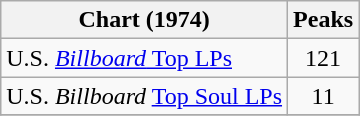<table class="wikitable">
<tr>
<th>Chart (1974)</th>
<th>Peaks<br></th>
</tr>
<tr>
<td>U.S. <a href='#'><em>Billboard</em> Top LPs</a></td>
<td align="center">121</td>
</tr>
<tr>
<td>U.S. <em>Billboard</em> <a href='#'>Top Soul LPs</a></td>
<td align="center">11</td>
</tr>
<tr>
</tr>
</table>
